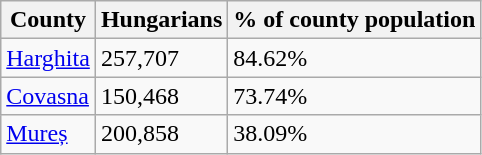<table class="wikitable">
<tr>
<th>County</th>
<th>Hungarians</th>
<th>% of county population</th>
</tr>
<tr>
<td><a href='#'>Harghita</a></td>
<td>257,707</td>
<td>84.62%</td>
</tr>
<tr>
<td><a href='#'>Covasna</a></td>
<td>150,468</td>
<td>73.74%</td>
</tr>
<tr>
<td><a href='#'>Mureș</a></td>
<td>200,858</td>
<td>38.09%</td>
</tr>
</table>
